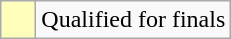<table class=wikitable>
<tr>
<td style=width:1em bgcolor=FFFFBB></td>
<td>Qualified for finals</td>
</tr>
</table>
